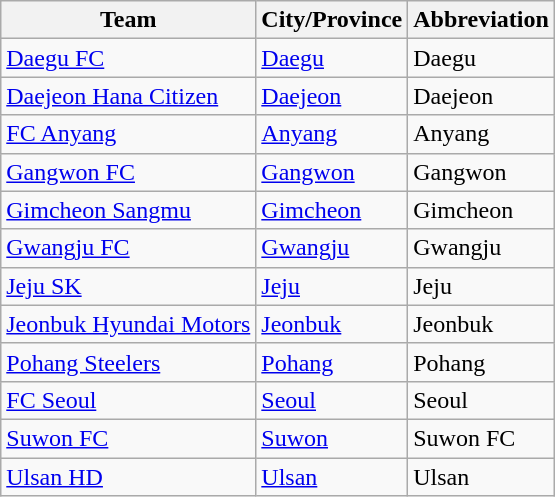<table class="wikitable" style="text-align:left">
<tr>
<th>Team</th>
<th>City/Province</th>
<th>Abbreviation</th>
</tr>
<tr>
<td><a href='#'>Daegu FC</a></td>
<td><a href='#'>Daegu</a></td>
<td>Daegu</td>
</tr>
<tr>
<td><a href='#'>Daejeon Hana Citizen</a></td>
<td><a href='#'>Daejeon</a></td>
<td>Daejeon</td>
</tr>
<tr>
<td><a href='#'>FC Anyang</a></td>
<td><a href='#'>Anyang</a></td>
<td>Anyang</td>
</tr>
<tr>
<td><a href='#'>Gangwon FC</a></td>
<td><a href='#'>Gangwon</a></td>
<td>Gangwon</td>
</tr>
<tr>
<td><a href='#'>Gimcheon Sangmu</a></td>
<td><a href='#'>Gimcheon</a></td>
<td>Gimcheon</td>
</tr>
<tr>
<td><a href='#'>Gwangju FC</a></td>
<td><a href='#'>Gwangju</a></td>
<td>Gwangju</td>
</tr>
<tr>
<td><a href='#'>Jeju SK</a></td>
<td><a href='#'>Jeju</a></td>
<td>Jeju</td>
</tr>
<tr>
<td><a href='#'>Jeonbuk Hyundai Motors</a></td>
<td><a href='#'>Jeonbuk</a></td>
<td>Jeonbuk</td>
</tr>
<tr>
<td><a href='#'>Pohang Steelers</a></td>
<td><a href='#'>Pohang</a></td>
<td>Pohang</td>
</tr>
<tr>
<td><a href='#'>FC Seoul</a></td>
<td><a href='#'>Seoul</a></td>
<td>Seoul</td>
</tr>
<tr>
<td><a href='#'>Suwon FC</a></td>
<td><a href='#'>Suwon</a></td>
<td>Suwon FC</td>
</tr>
<tr>
<td><a href='#'>Ulsan HD</a></td>
<td><a href='#'>Ulsan</a></td>
<td>Ulsan</td>
</tr>
</table>
